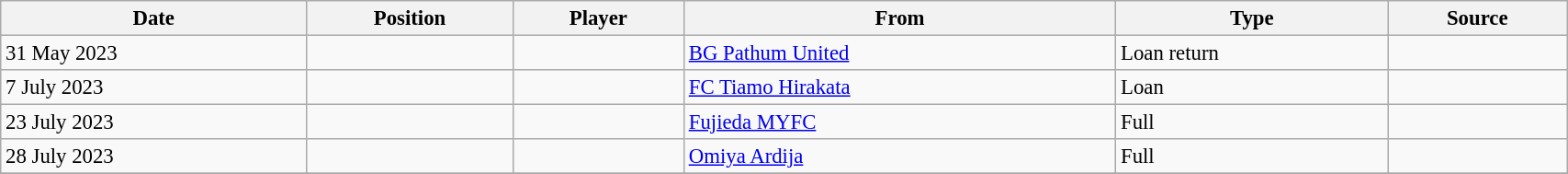<table class="wikitable sortable" style="width:90%; text-align:center; font-size:95%; text-align:left;">
<tr>
<th>Date</th>
<th>Position</th>
<th>Player</th>
<th>From</th>
<th>Type</th>
<th>Source</th>
</tr>
<tr>
<td>31 May 2023</td>
<td></td>
<td></td>
<td> <a href='#'>BG Pathum United</a></td>
<td>Loan return</td>
<td></td>
</tr>
<tr>
<td>7 July 2023</td>
<td></td>
<td></td>
<td> <a href='#'>FC Tiamo Hirakata</a></td>
<td>Loan</td>
<td></td>
</tr>
<tr>
<td>23 July 2023</td>
<td></td>
<td></td>
<td> <a href='#'>Fujieda MYFC</a></td>
<td>Full</td>
<td></td>
</tr>
<tr>
<td>28 July 2023</td>
<td></td>
<td></td>
<td> <a href='#'>Omiya Ardija</a></td>
<td>Full</td>
<td></td>
</tr>
<tr>
</tr>
</table>
